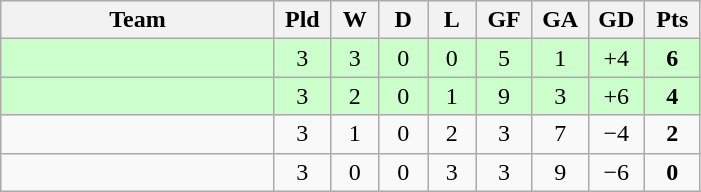<table class="wikitable" style="text-align: center;">
<tr>
<th width="175">Team</th>
<th width="30">Pld</th>
<th width="25">W</th>
<th width="25">D</th>
<th width="25">L</th>
<th width="30">GF</th>
<th width="30">GA</th>
<th width="30">GD</th>
<th width="30">Pts</th>
</tr>
<tr bgcolor="#ccffcc">
<td align=left></td>
<td>3</td>
<td>3</td>
<td>0</td>
<td>0</td>
<td>5</td>
<td>1</td>
<td>+4</td>
<td><strong>6</strong></td>
</tr>
<tr bgcolor="#ccffcc">
<td align=left></td>
<td>3</td>
<td>2</td>
<td>0</td>
<td>1</td>
<td>9</td>
<td>3</td>
<td>+6</td>
<td><strong>4</strong></td>
</tr>
<tr>
<td align=left></td>
<td>3</td>
<td>1</td>
<td>0</td>
<td>2</td>
<td>3</td>
<td>7</td>
<td>−4</td>
<td><strong>2</strong></td>
</tr>
<tr>
<td align=left></td>
<td>3</td>
<td>0</td>
<td>0</td>
<td>3</td>
<td>3</td>
<td>9</td>
<td>−6</td>
<td><strong>0</strong></td>
</tr>
</table>
